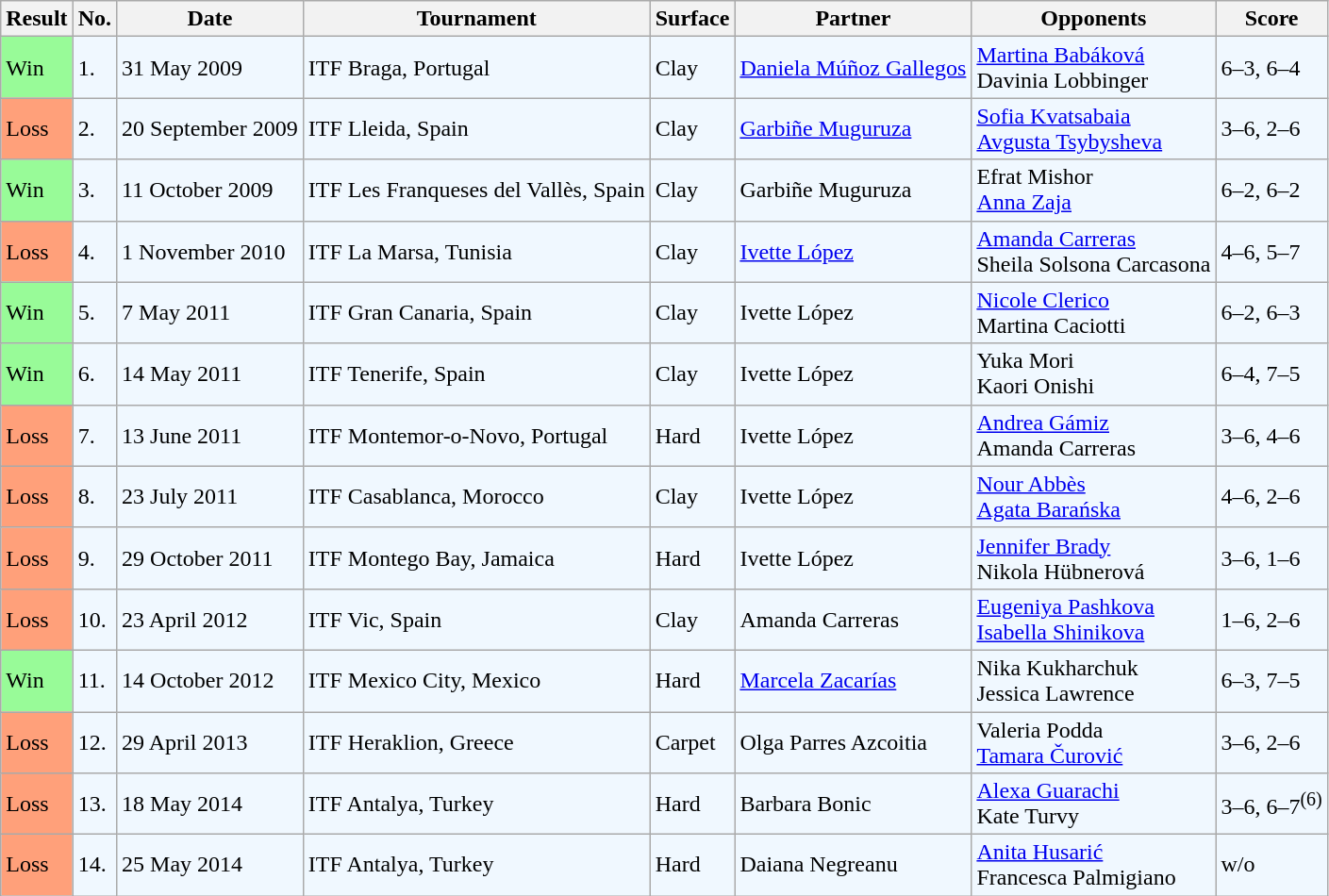<table class="sortable wikitable">
<tr>
<th>Result</th>
<th>No.</th>
<th>Date</th>
<th>Tournament</th>
<th>Surface</th>
<th>Partner</th>
<th>Opponents</th>
<th class="unsortable">Score</th>
</tr>
<tr style="background:#f0f8ff;">
<td style="background:#98fb98;">Win</td>
<td>1.</td>
<td>31 May 2009</td>
<td>ITF Braga, Portugal</td>
<td>Clay</td>
<td> <a href='#'>Daniela Múñoz Gallegos</a></td>
<td> <a href='#'>Martina Babáková</a> <br>  Davinia Lobbinger</td>
<td>6–3, 6–4</td>
</tr>
<tr style="background:#f0f8ff;">
<td style="background:#ffa07a;">Loss</td>
<td>2.</td>
<td>20 September 2009</td>
<td>ITF Lleida, Spain</td>
<td>Clay</td>
<td> <a href='#'>Garbiñe Muguruza</a></td>
<td> <a href='#'>Sofia Kvatsabaia</a> <br>  <a href='#'>Avgusta Tsybysheva</a></td>
<td>3–6, 2–6</td>
</tr>
<tr style="background:#f0f8ff;">
<td style="background:#98fb98;">Win</td>
<td>3.</td>
<td>11 October 2009</td>
<td>ITF Les Franqueses del Vallès, Spain</td>
<td>Clay</td>
<td> Garbiñe Muguruza</td>
<td> Efrat Mishor <br>  <a href='#'>Anna Zaja</a></td>
<td>6–2, 6–2</td>
</tr>
<tr style="background:#f0f8ff;">
<td style="background:#ffa07a;">Loss</td>
<td>4.</td>
<td>1 November 2010</td>
<td>ITF La Marsa, Tunisia</td>
<td>Clay</td>
<td> <a href='#'>Ivette López</a></td>
<td> <a href='#'>Amanda Carreras</a> <br>  Sheila Solsona Carcasona</td>
<td>4–6, 5–7</td>
</tr>
<tr style="background:#f0f8ff;">
<td style="background:#98fb98;">Win</td>
<td>5.</td>
<td>7 May 2011</td>
<td>ITF Gran Canaria, Spain</td>
<td>Clay</td>
<td> Ivette López</td>
<td> <a href='#'>Nicole Clerico</a> <br>  Martina Caciotti</td>
<td>6–2, 6–3</td>
</tr>
<tr style="background:#f0f8ff;">
<td style="background:#98fb98;">Win</td>
<td>6.</td>
<td>14 May 2011</td>
<td>ITF Tenerife, Spain</td>
<td>Clay</td>
<td> Ivette López</td>
<td> Yuka Mori <br>  Kaori Onishi</td>
<td>6–4, 7–5</td>
</tr>
<tr style="background:#f0f8ff;">
<td style="background:#ffa07a;">Loss</td>
<td>7.</td>
<td>13 June 2011</td>
<td>ITF Montemor-o-Novo, Portugal</td>
<td>Hard</td>
<td> Ivette López</td>
<td> <a href='#'>Andrea Gámiz</a> <br>  Amanda Carreras</td>
<td>3–6, 4–6</td>
</tr>
<tr style="background:#f0f8ff;">
<td style="background:#ffa07a;">Loss</td>
<td>8.</td>
<td>23 July 2011</td>
<td>ITF Casablanca, Morocco</td>
<td>Clay</td>
<td> Ivette López</td>
<td> <a href='#'>Nour Abbès</a> <br>  <a href='#'>Agata Barańska</a></td>
<td>4–6, 2–6</td>
</tr>
<tr style="background:#f0f8ff;">
<td style="background:#ffa07a;">Loss</td>
<td>9.</td>
<td>29 October 2011</td>
<td>ITF Montego Bay, Jamaica</td>
<td>Hard</td>
<td> Ivette López</td>
<td> <a href='#'>Jennifer Brady</a> <br>  Nikola Hübnerová</td>
<td>3–6, 1–6</td>
</tr>
<tr style="background:#f0f8ff;">
<td style="background:#ffa07a;">Loss</td>
<td>10.</td>
<td>23 April 2012</td>
<td>ITF Vic, Spain</td>
<td>Clay</td>
<td> Amanda Carreras</td>
<td> <a href='#'>Eugeniya Pashkova</a> <br>  <a href='#'>Isabella Shinikova</a></td>
<td>1–6, 2–6</td>
</tr>
<tr style="background:#f0f8ff;">
<td style="background:#98fb98;">Win</td>
<td>11.</td>
<td>14 October 2012</td>
<td>ITF Mexico City, Mexico</td>
<td>Hard</td>
<td> <a href='#'>Marcela Zacarías</a></td>
<td> Nika Kukharchuk <br>  Jessica Lawrence</td>
<td>6–3, 7–5</td>
</tr>
<tr style="background:#f0f8ff;">
<td style="background:#ffa07a;">Loss</td>
<td>12.</td>
<td>29 April 2013</td>
<td>ITF Heraklion, Greece</td>
<td>Carpet</td>
<td> Olga Parres Azcoitia</td>
<td> Valeria Podda <br>  <a href='#'>Tamara Čurović</a></td>
<td>3–6, 2–6</td>
</tr>
<tr style="background:#f0f8ff;">
<td style="background:#ffa07a;">Loss</td>
<td>13.</td>
<td>18 May 2014</td>
<td>ITF Antalya, Turkey</td>
<td>Hard</td>
<td> Barbara Bonic</td>
<td> <a href='#'>Alexa Guarachi</a> <br>  Kate Turvy</td>
<td>3–6, 6–7<sup>(6)</sup></td>
</tr>
<tr style="background:#f0f8ff;">
<td style="background:#ffa07a;">Loss</td>
<td>14.</td>
<td>25 May 2014</td>
<td>ITF Antalya, Turkey</td>
<td>Hard</td>
<td> Daiana Negreanu</td>
<td> <a href='#'>Anita Husarić</a> <br>  Francesca Palmigiano</td>
<td>w/o</td>
</tr>
</table>
